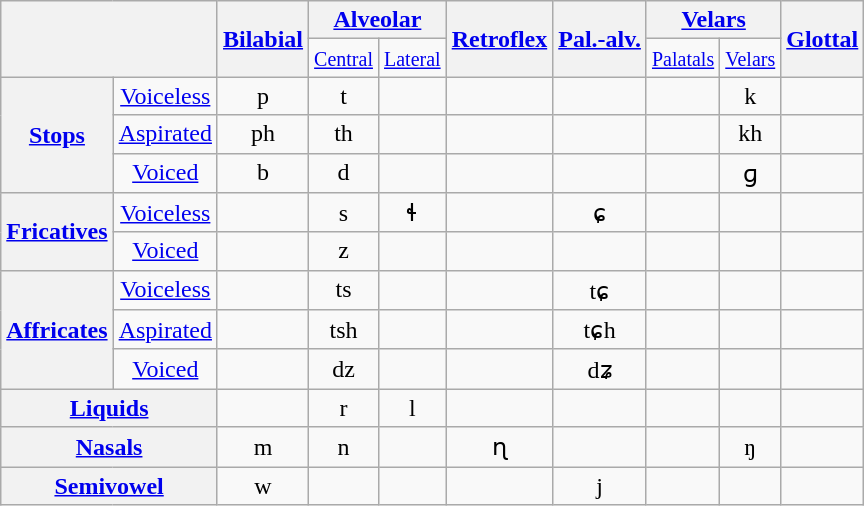<table class="wikitable">
<tr align="center">
<th rowspan=2 colspan=2></th>
<th rowspan=2><a href='#'>Bilabial</a></th>
<th colspan=2><a href='#'>Alveolar</a></th>
<th rowspan=2><a href='#'>Retroflex</a></th>
<th rowspan=2><a href='#'>Pal.-alv.</a></th>
<th colspan=2><a href='#'>Velars</a></th>
<th rowspan=2><a href='#'>Glottal</a></th>
</tr>
<tr align="center">
<td><small><a href='#'>Central</a></small></td>
<td><small><a href='#'>Lateral</a></small></td>
<td><small><a href='#'>Palatals</a></small></td>
<td><small><a href='#'>Velars</a></small></td>
</tr>
<tr align="center">
<th rowspan=3><a href='#'>Stops</a></th>
<td><a href='#'>Voiceless</a></td>
<td>p </td>
<td>t </td>
<td></td>
<td></td>
<td></td>
<td></td>
<td>k </td>
<td> </td>
</tr>
<tr align="center">
<td><a href='#'>Aspirated</a></td>
<td>ph </td>
<td>th </td>
<td></td>
<td></td>
<td></td>
<td></td>
<td>kh </td>
<td></td>
</tr>
<tr align="center">
<td><a href='#'>Voiced</a></td>
<td>b </td>
<td>d </td>
<td></td>
<td></td>
<td></td>
<td></td>
<td>ɡ </td>
<td></td>
</tr>
<tr align="center">
<th rowspan=2><a href='#'>Fricatives</a></th>
<td><a href='#'>Voiceless</a></td>
<td></td>
<td>s </td>
<td>ɬ </td>
<td> </td>
<td>ɕ </td>
<td></td>
<td></td>
<td> </td>
</tr>
<tr align="center">
<td><a href='#'>Voiced</a></td>
<td></td>
<td>z </td>
<td></td>
<td></td>
<td> </td>
<td></td>
<td></td>
<td></td>
</tr>
<tr align="center">
<th rowspan="3"><a href='#'>Affricates</a></th>
<td><a href='#'>Voiceless</a></td>
<td></td>
<td>ts </td>
<td></td>
<td> </td>
<td>tɕ </td>
<td> </td>
<td></td>
<td></td>
</tr>
<tr align="center">
<td><a href='#'>Aspirated</a></td>
<td></td>
<td>tsh </td>
<td></td>
<td> </td>
<td>tɕh </td>
<td> </td>
<td></td>
<td></td>
</tr>
<tr align="center">
<td><a href='#'>Voiced</a></td>
<td></td>
<td>dz </td>
<td></td>
<td> </td>
<td>dʑ </td>
<td> </td>
<td></td>
<td></td>
</tr>
<tr align="center">
<th colspan="2"><a href='#'>Liquids</a></th>
<td></td>
<td>r </td>
<td>l </td>
<td></td>
<td></td>
<td></td>
<td></td>
<td></td>
</tr>
<tr align="center">
<th colspan="2"><a href='#'>Nasals</a></th>
<td>m </td>
<td>n </td>
<td></td>
<td>ɳ </td>
<td></td>
<td></td>
<td>ŋ </td>
<td></td>
</tr>
<tr align="center">
<th colspan="2"><a href='#'>Semivowel</a></th>
<td>w </td>
<td></td>
<td></td>
<td></td>
<td>j </td>
<td></td>
<td></td>
<td></td>
</tr>
</table>
